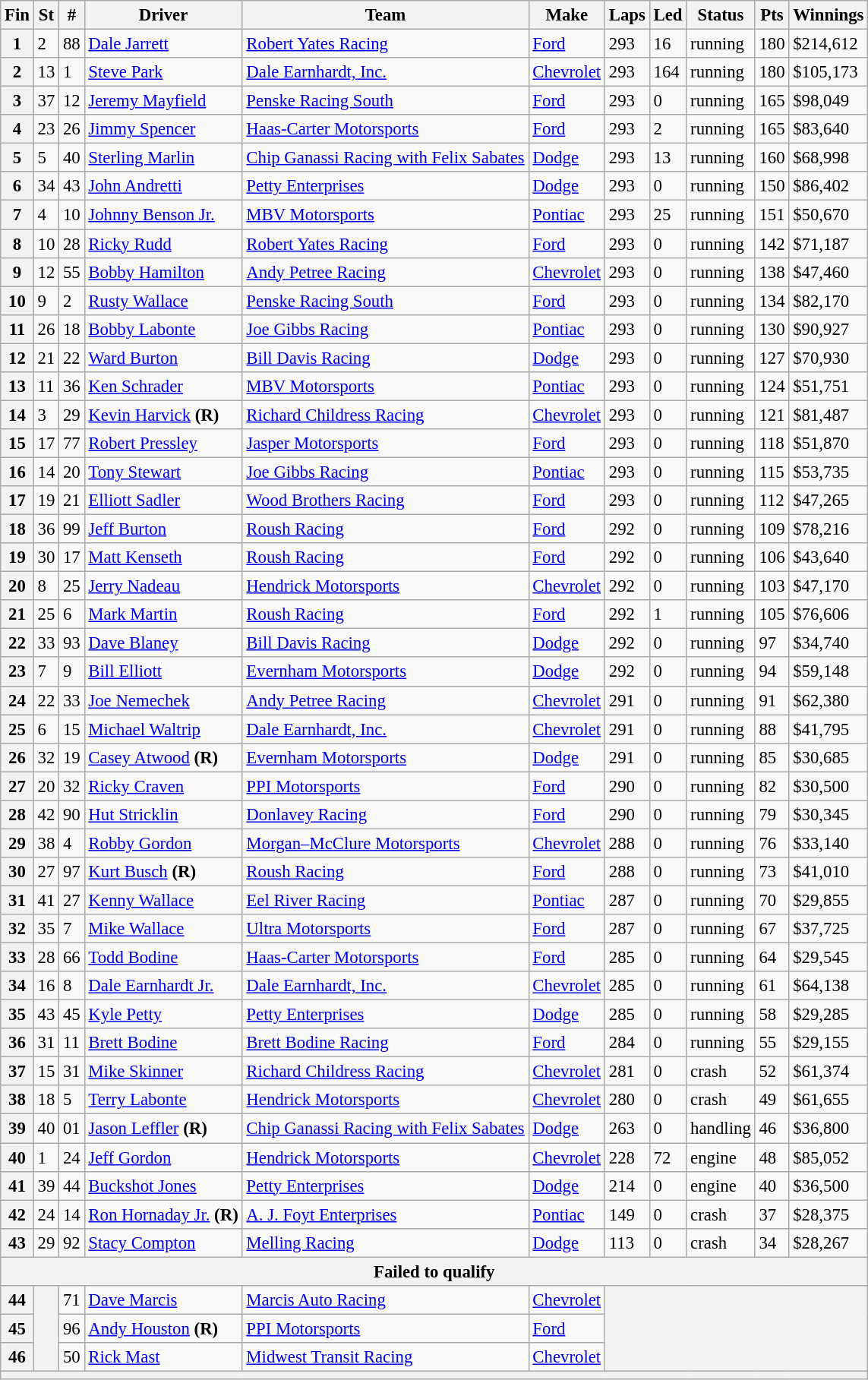<table class="wikitable" style="font-size:95%">
<tr>
<th>Fin</th>
<th>St</th>
<th>#</th>
<th>Driver</th>
<th>Team</th>
<th>Make</th>
<th>Laps</th>
<th>Led</th>
<th>Status</th>
<th>Pts</th>
<th>Winnings</th>
</tr>
<tr>
<th>1</th>
<td>2</td>
<td>88</td>
<td><a href='#'>Dale Jarrett</a></td>
<td><a href='#'>Robert Yates Racing</a></td>
<td><a href='#'>Ford</a></td>
<td>293</td>
<td>16</td>
<td>running</td>
<td>180</td>
<td>$214,612</td>
</tr>
<tr>
<th>2</th>
<td>13</td>
<td>1</td>
<td><a href='#'>Steve Park</a></td>
<td><a href='#'>Dale Earnhardt, Inc.</a></td>
<td><a href='#'>Chevrolet</a></td>
<td>293</td>
<td>164</td>
<td>running</td>
<td>180</td>
<td>$105,173</td>
</tr>
<tr>
<th>3</th>
<td>37</td>
<td>12</td>
<td><a href='#'>Jeremy Mayfield</a></td>
<td><a href='#'>Penske Racing South</a></td>
<td><a href='#'>Ford</a></td>
<td>293</td>
<td>0</td>
<td>running</td>
<td>165</td>
<td>$98,049</td>
</tr>
<tr>
<th>4</th>
<td>23</td>
<td>26</td>
<td><a href='#'>Jimmy Spencer</a></td>
<td><a href='#'>Haas-Carter Motorsports</a></td>
<td><a href='#'>Ford</a></td>
<td>293</td>
<td>2</td>
<td>running</td>
<td>165</td>
<td>$83,640</td>
</tr>
<tr>
<th>5</th>
<td>5</td>
<td>40</td>
<td><a href='#'>Sterling Marlin</a></td>
<td><a href='#'>Chip Ganassi Racing with Felix Sabates</a></td>
<td><a href='#'>Dodge</a></td>
<td>293</td>
<td>13</td>
<td>running</td>
<td>160</td>
<td>$68,998</td>
</tr>
<tr>
<th>6</th>
<td>34</td>
<td>43</td>
<td><a href='#'>John Andretti</a></td>
<td><a href='#'>Petty Enterprises</a></td>
<td><a href='#'>Dodge</a></td>
<td>293</td>
<td>0</td>
<td>running</td>
<td>150</td>
<td>$86,402</td>
</tr>
<tr>
<th>7</th>
<td>4</td>
<td>10</td>
<td><a href='#'>Johnny Benson Jr.</a></td>
<td><a href='#'>MBV Motorsports</a></td>
<td><a href='#'>Pontiac</a></td>
<td>293</td>
<td>25</td>
<td>running</td>
<td>151</td>
<td>$50,670</td>
</tr>
<tr>
<th>8</th>
<td>10</td>
<td>28</td>
<td><a href='#'>Ricky Rudd</a></td>
<td><a href='#'>Robert Yates Racing</a></td>
<td><a href='#'>Ford</a></td>
<td>293</td>
<td>0</td>
<td>running</td>
<td>142</td>
<td>$71,187</td>
</tr>
<tr>
<th>9</th>
<td>12</td>
<td>55</td>
<td><a href='#'>Bobby Hamilton</a></td>
<td><a href='#'>Andy Petree Racing</a></td>
<td><a href='#'>Chevrolet</a></td>
<td>293</td>
<td>0</td>
<td>running</td>
<td>138</td>
<td>$47,460</td>
</tr>
<tr>
<th>10</th>
<td>9</td>
<td>2</td>
<td><a href='#'>Rusty Wallace</a></td>
<td><a href='#'>Penske Racing South</a></td>
<td><a href='#'>Ford</a></td>
<td>293</td>
<td>0</td>
<td>running</td>
<td>134</td>
<td>$82,170</td>
</tr>
<tr>
<th>11</th>
<td>26</td>
<td>18</td>
<td><a href='#'>Bobby Labonte</a></td>
<td><a href='#'>Joe Gibbs Racing</a></td>
<td><a href='#'>Pontiac</a></td>
<td>293</td>
<td>0</td>
<td>running</td>
<td>130</td>
<td>$90,927</td>
</tr>
<tr>
<th>12</th>
<td>21</td>
<td>22</td>
<td><a href='#'>Ward Burton</a></td>
<td><a href='#'>Bill Davis Racing</a></td>
<td><a href='#'>Dodge</a></td>
<td>293</td>
<td>0</td>
<td>running</td>
<td>127</td>
<td>$70,930</td>
</tr>
<tr>
<th>13</th>
<td>11</td>
<td>36</td>
<td><a href='#'>Ken Schrader</a></td>
<td><a href='#'>MBV Motorsports</a></td>
<td><a href='#'>Pontiac</a></td>
<td>293</td>
<td>0</td>
<td>running</td>
<td>124</td>
<td>$51,751</td>
</tr>
<tr>
<th>14</th>
<td>3</td>
<td>29</td>
<td><a href='#'>Kevin Harvick</a> <strong>(R)</strong></td>
<td><a href='#'>Richard Childress Racing</a></td>
<td><a href='#'>Chevrolet</a></td>
<td>293</td>
<td>0</td>
<td>running</td>
<td>121</td>
<td>$81,487</td>
</tr>
<tr>
<th>15</th>
<td>17</td>
<td>77</td>
<td><a href='#'>Robert Pressley</a></td>
<td><a href='#'>Jasper Motorsports</a></td>
<td><a href='#'>Ford</a></td>
<td>293</td>
<td>0</td>
<td>running</td>
<td>118</td>
<td>$51,870</td>
</tr>
<tr>
<th>16</th>
<td>14</td>
<td>20</td>
<td><a href='#'>Tony Stewart</a></td>
<td><a href='#'>Joe Gibbs Racing</a></td>
<td><a href='#'>Pontiac</a></td>
<td>293</td>
<td>0</td>
<td>running</td>
<td>115</td>
<td>$53,735</td>
</tr>
<tr>
<th>17</th>
<td>19</td>
<td>21</td>
<td><a href='#'>Elliott Sadler</a></td>
<td><a href='#'>Wood Brothers Racing</a></td>
<td><a href='#'>Ford</a></td>
<td>293</td>
<td>0</td>
<td>running</td>
<td>112</td>
<td>$47,265</td>
</tr>
<tr>
<th>18</th>
<td>36</td>
<td>99</td>
<td><a href='#'>Jeff Burton</a></td>
<td><a href='#'>Roush Racing</a></td>
<td><a href='#'>Ford</a></td>
<td>292</td>
<td>0</td>
<td>running</td>
<td>109</td>
<td>$78,216</td>
</tr>
<tr>
<th>19</th>
<td>30</td>
<td>17</td>
<td><a href='#'>Matt Kenseth</a></td>
<td><a href='#'>Roush Racing</a></td>
<td><a href='#'>Ford</a></td>
<td>292</td>
<td>0</td>
<td>running</td>
<td>106</td>
<td>$43,640</td>
</tr>
<tr>
<th>20</th>
<td>8</td>
<td>25</td>
<td><a href='#'>Jerry Nadeau</a></td>
<td><a href='#'>Hendrick Motorsports</a></td>
<td><a href='#'>Chevrolet</a></td>
<td>292</td>
<td>0</td>
<td>running</td>
<td>103</td>
<td>$47,170</td>
</tr>
<tr>
<th>21</th>
<td>25</td>
<td>6</td>
<td><a href='#'>Mark Martin</a></td>
<td><a href='#'>Roush Racing</a></td>
<td><a href='#'>Ford</a></td>
<td>292</td>
<td>1</td>
<td>running</td>
<td>105</td>
<td>$76,606</td>
</tr>
<tr>
<th>22</th>
<td>33</td>
<td>93</td>
<td><a href='#'>Dave Blaney</a></td>
<td><a href='#'>Bill Davis Racing</a></td>
<td><a href='#'>Dodge</a></td>
<td>292</td>
<td>0</td>
<td>running</td>
<td>97</td>
<td>$34,740</td>
</tr>
<tr>
<th>23</th>
<td>7</td>
<td>9</td>
<td><a href='#'>Bill Elliott</a></td>
<td><a href='#'>Evernham Motorsports</a></td>
<td><a href='#'>Dodge</a></td>
<td>292</td>
<td>0</td>
<td>running</td>
<td>94</td>
<td>$59,148</td>
</tr>
<tr>
<th>24</th>
<td>22</td>
<td>33</td>
<td><a href='#'>Joe Nemechek</a></td>
<td><a href='#'>Andy Petree Racing</a></td>
<td><a href='#'>Chevrolet</a></td>
<td>291</td>
<td>0</td>
<td>running</td>
<td>91</td>
<td>$62,380</td>
</tr>
<tr>
<th>25</th>
<td>6</td>
<td>15</td>
<td><a href='#'>Michael Waltrip</a></td>
<td><a href='#'>Dale Earnhardt, Inc.</a></td>
<td><a href='#'>Chevrolet</a></td>
<td>291</td>
<td>0</td>
<td>running</td>
<td>88</td>
<td>$41,795</td>
</tr>
<tr>
<th>26</th>
<td>32</td>
<td>19</td>
<td><a href='#'>Casey Atwood</a> <strong>(R)</strong></td>
<td><a href='#'>Evernham Motorsports</a></td>
<td><a href='#'>Dodge</a></td>
<td>291</td>
<td>0</td>
<td>running</td>
<td>85</td>
<td>$30,685</td>
</tr>
<tr>
<th>27</th>
<td>20</td>
<td>32</td>
<td><a href='#'>Ricky Craven</a></td>
<td><a href='#'>PPI Motorsports</a></td>
<td><a href='#'>Ford</a></td>
<td>290</td>
<td>0</td>
<td>running</td>
<td>82</td>
<td>$30,500</td>
</tr>
<tr>
<th>28</th>
<td>42</td>
<td>90</td>
<td><a href='#'>Hut Stricklin</a></td>
<td><a href='#'>Donlavey Racing</a></td>
<td><a href='#'>Ford</a></td>
<td>290</td>
<td>0</td>
<td>running</td>
<td>79</td>
<td>$30,345</td>
</tr>
<tr>
<th>29</th>
<td>38</td>
<td>4</td>
<td><a href='#'>Robby Gordon</a></td>
<td><a href='#'>Morgan–McClure Motorsports</a></td>
<td><a href='#'>Chevrolet</a></td>
<td>288</td>
<td>0</td>
<td>running</td>
<td>76</td>
<td>$33,140</td>
</tr>
<tr>
<th>30</th>
<td>27</td>
<td>97</td>
<td><a href='#'>Kurt Busch</a> <strong>(R)</strong></td>
<td><a href='#'>Roush Racing</a></td>
<td><a href='#'>Ford</a></td>
<td>288</td>
<td>0</td>
<td>running</td>
<td>73</td>
<td>$41,010</td>
</tr>
<tr>
<th>31</th>
<td>41</td>
<td>27</td>
<td><a href='#'>Kenny Wallace</a></td>
<td><a href='#'>Eel River Racing</a></td>
<td><a href='#'>Pontiac</a></td>
<td>287</td>
<td>0</td>
<td>running</td>
<td>70</td>
<td>$29,855</td>
</tr>
<tr>
<th>32</th>
<td>35</td>
<td>7</td>
<td><a href='#'>Mike Wallace</a></td>
<td><a href='#'>Ultra Motorsports</a></td>
<td><a href='#'>Ford</a></td>
<td>287</td>
<td>0</td>
<td>running</td>
<td>67</td>
<td>$37,725</td>
</tr>
<tr>
<th>33</th>
<td>28</td>
<td>66</td>
<td><a href='#'>Todd Bodine</a></td>
<td><a href='#'>Haas-Carter Motorsports</a></td>
<td><a href='#'>Ford</a></td>
<td>285</td>
<td>0</td>
<td>running</td>
<td>64</td>
<td>$29,545</td>
</tr>
<tr>
<th>34</th>
<td>16</td>
<td>8</td>
<td><a href='#'>Dale Earnhardt Jr.</a></td>
<td><a href='#'>Dale Earnhardt, Inc.</a></td>
<td><a href='#'>Chevrolet</a></td>
<td>285</td>
<td>0</td>
<td>running</td>
<td>61</td>
<td>$64,138</td>
</tr>
<tr>
<th>35</th>
<td>43</td>
<td>45</td>
<td><a href='#'>Kyle Petty</a></td>
<td><a href='#'>Petty Enterprises</a></td>
<td><a href='#'>Dodge</a></td>
<td>285</td>
<td>0</td>
<td>running</td>
<td>58</td>
<td>$29,285</td>
</tr>
<tr>
<th>36</th>
<td>31</td>
<td>11</td>
<td><a href='#'>Brett Bodine</a></td>
<td><a href='#'>Brett Bodine Racing</a></td>
<td><a href='#'>Ford</a></td>
<td>284</td>
<td>0</td>
<td>running</td>
<td>55</td>
<td>$29,155</td>
</tr>
<tr>
<th>37</th>
<td>15</td>
<td>31</td>
<td><a href='#'>Mike Skinner</a></td>
<td><a href='#'>Richard Childress Racing</a></td>
<td><a href='#'>Chevrolet</a></td>
<td>281</td>
<td>0</td>
<td>crash</td>
<td>52</td>
<td>$61,374</td>
</tr>
<tr>
<th>38</th>
<td>18</td>
<td>5</td>
<td><a href='#'>Terry Labonte</a></td>
<td><a href='#'>Hendrick Motorsports</a></td>
<td><a href='#'>Chevrolet</a></td>
<td>280</td>
<td>0</td>
<td>crash</td>
<td>49</td>
<td>$61,655</td>
</tr>
<tr>
<th>39</th>
<td>40</td>
<td>01</td>
<td><a href='#'>Jason Leffler</a> <strong>(R)</strong></td>
<td><a href='#'>Chip Ganassi Racing with Felix Sabates</a></td>
<td><a href='#'>Dodge</a></td>
<td>263</td>
<td>0</td>
<td>handling</td>
<td>46</td>
<td>$36,800</td>
</tr>
<tr>
<th>40</th>
<td>1</td>
<td>24</td>
<td><a href='#'>Jeff Gordon</a></td>
<td><a href='#'>Hendrick Motorsports</a></td>
<td><a href='#'>Chevrolet</a></td>
<td>228</td>
<td>72</td>
<td>engine</td>
<td>48</td>
<td>$85,052</td>
</tr>
<tr>
<th>41</th>
<td>39</td>
<td>44</td>
<td><a href='#'>Buckshot Jones</a></td>
<td><a href='#'>Petty Enterprises</a></td>
<td><a href='#'>Dodge</a></td>
<td>214</td>
<td>0</td>
<td>engine</td>
<td>40</td>
<td>$36,500</td>
</tr>
<tr>
<th>42</th>
<td>24</td>
<td>14</td>
<td><a href='#'>Ron Hornaday Jr.</a> <strong>(R)</strong></td>
<td><a href='#'>A. J. Foyt Enterprises</a></td>
<td><a href='#'>Pontiac</a></td>
<td>149</td>
<td>0</td>
<td>crash</td>
<td>37</td>
<td>$28,375</td>
</tr>
<tr>
<th>43</th>
<td>29</td>
<td>92</td>
<td><a href='#'>Stacy Compton</a></td>
<td><a href='#'>Melling Racing</a></td>
<td><a href='#'>Dodge</a></td>
<td>113</td>
<td>0</td>
<td>crash</td>
<td>34</td>
<td>$28,267</td>
</tr>
<tr>
<th colspan="11">Failed to qualify</th>
</tr>
<tr>
<th>44</th>
<th rowspan="3"></th>
<td>71</td>
<td><a href='#'>Dave Marcis</a></td>
<td><a href='#'>Marcis Auto Racing</a></td>
<td><a href='#'>Chevrolet</a></td>
<th colspan="5" rowspan="3"></th>
</tr>
<tr>
<th>45</th>
<td>96</td>
<td><a href='#'>Andy Houston</a> <strong>(R)</strong></td>
<td><a href='#'>PPI Motorsports</a></td>
<td><a href='#'>Ford</a></td>
</tr>
<tr>
<th>46</th>
<td>50</td>
<td><a href='#'>Rick Mast</a></td>
<td><a href='#'>Midwest Transit Racing</a></td>
<td><a href='#'>Chevrolet</a></td>
</tr>
<tr>
<th colspan="11"></th>
</tr>
</table>
